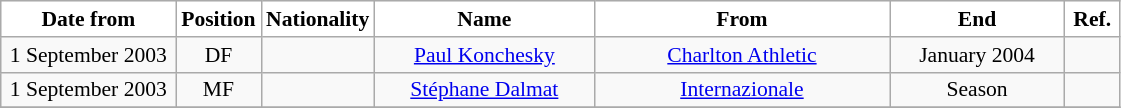<table class="wikitable" style="text-align:center; font-size:90%; ">
<tr>
<th style="background:#FFFFFF; color:#000000; width:110px;">Date from</th>
<th style="background:#FFFFFF; color:#000000; width:50px;">Position</th>
<th style="background:#FFFFFF; color:#000000; width:50px;">Nationality</th>
<th style="background:#FFFFFF; color:#000000; width:140px;">Name</th>
<th style="background:#FFFFFF; color:#000000; width:190px;">From</th>
<th style="background:#FFFFFF; color:#000000; width:110px;">End</th>
<th style="background:#FFFFFF; color:#000000; width:30px;">Ref.</th>
</tr>
<tr>
<td>1 September 2003</td>
<td>DF</td>
<td></td>
<td><a href='#'>Paul Konchesky</a></td>
<td> <a href='#'>Charlton Athletic</a></td>
<td>January 2004</td>
<td></td>
</tr>
<tr>
<td>1 September 2003</td>
<td>MF</td>
<td></td>
<td><a href='#'>Stéphane Dalmat</a></td>
<td> <a href='#'>Internazionale</a></td>
<td>Season</td>
<td></td>
</tr>
<tr>
</tr>
</table>
